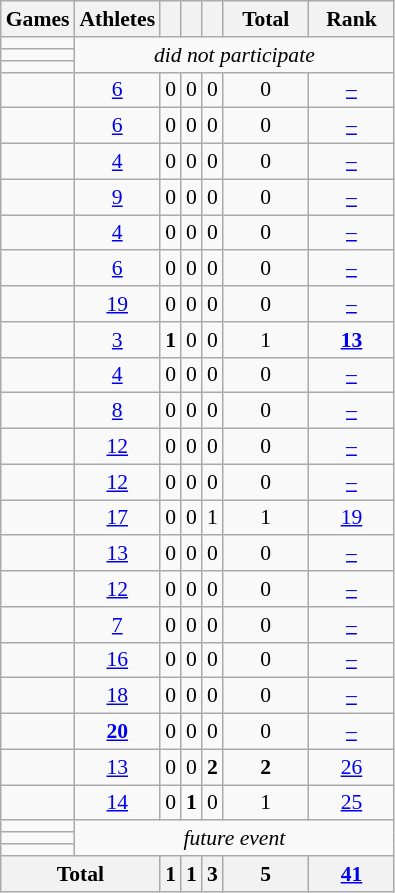<table class="wikitable" style="text-align:center; font-size:90%;">
<tr>
<th>Games</th>
<th>Athletes</th>
<th width:3.5em; font-weight:bold;"></th>
<th width:3.5em; font-weight:bold;"></th>
<th width:3.5em; font-weight:bold;"></th>
<th style="width:3.5em; font-weight:bold;">Total</th>
<th style="width:3.5em; font-weight:bold;">Rank</th>
</tr>
<tr>
<td align=left> </td>
<td rowspan="3"; colspan=6><em>did not participate</em></td>
</tr>
<tr>
<td align=left> </td>
</tr>
<tr>
<td align=left> </td>
</tr>
<tr>
<td align=left> </td>
<td><a href='#'>6</a></td>
<td>0</td>
<td>0</td>
<td>0</td>
<td>0</td>
<td><a href='#'>–</a></td>
</tr>
<tr>
<td align=left> </td>
<td><a href='#'>6</a></td>
<td>0</td>
<td>0</td>
<td>0</td>
<td>0</td>
<td><a href='#'>–</a></td>
</tr>
<tr>
<td align=left> </td>
<td><a href='#'>4</a></td>
<td>0</td>
<td>0</td>
<td>0</td>
<td>0</td>
<td><a href='#'>–</a></td>
</tr>
<tr>
<td align=left> </td>
<td><a href='#'>9</a></td>
<td>0</td>
<td>0</td>
<td>0</td>
<td>0</td>
<td><a href='#'>–</a></td>
</tr>
<tr>
<td align=left> </td>
<td><a href='#'>4</a></td>
<td>0</td>
<td>0</td>
<td>0</td>
<td>0</td>
<td><a href='#'>–</a></td>
</tr>
<tr>
<td align=left> </td>
<td><a href='#'>6</a></td>
<td>0</td>
<td>0</td>
<td>0</td>
<td>0</td>
<td><a href='#'>–</a></td>
</tr>
<tr>
<td align=left> </td>
<td><a href='#'>19</a></td>
<td>0</td>
<td>0</td>
<td>0</td>
<td>0</td>
<td><a href='#'>–</a></td>
</tr>
<tr>
<td align=left> </td>
<td><a href='#'>3</a></td>
<td><strong>1</strong></td>
<td>0</td>
<td>0</td>
<td>1</td>
<td><a href='#'><strong>13</strong></a></td>
</tr>
<tr>
<td align=left> </td>
<td><a href='#'>4</a></td>
<td>0</td>
<td>0</td>
<td>0</td>
<td>0</td>
<td><a href='#'>–</a></td>
</tr>
<tr>
<td align=left> </td>
<td><a href='#'>8</a></td>
<td>0</td>
<td>0</td>
<td>0</td>
<td>0</td>
<td><a href='#'>–</a></td>
</tr>
<tr>
<td align=left> </td>
<td><a href='#'>12</a></td>
<td>0</td>
<td>0</td>
<td>0</td>
<td>0</td>
<td><a href='#'>–</a></td>
</tr>
<tr>
<td align=left> </td>
<td><a href='#'>12</a></td>
<td>0</td>
<td>0</td>
<td>0</td>
<td>0</td>
<td><a href='#'>–</a></td>
</tr>
<tr>
<td align=left> </td>
<td><a href='#'>17</a></td>
<td>0</td>
<td>0</td>
<td>1</td>
<td>1</td>
<td><a href='#'>19</a></td>
</tr>
<tr>
<td align=left> </td>
<td><a href='#'>13</a></td>
<td>0</td>
<td>0</td>
<td>0</td>
<td>0</td>
<td><a href='#'>–</a></td>
</tr>
<tr>
<td align=left> </td>
<td><a href='#'>12</a></td>
<td>0</td>
<td>0</td>
<td>0</td>
<td>0</td>
<td><a href='#'>–</a></td>
</tr>
<tr>
<td align=left> </td>
<td><a href='#'>7</a></td>
<td>0</td>
<td>0</td>
<td>0</td>
<td>0</td>
<td><a href='#'>–</a></td>
</tr>
<tr>
<td align=left> </td>
<td><a href='#'>16</a></td>
<td>0</td>
<td>0</td>
<td>0</td>
<td>0</td>
<td><a href='#'>–</a></td>
</tr>
<tr>
<td align=left> </td>
<td><a href='#'>18</a></td>
<td>0</td>
<td>0</td>
<td>0</td>
<td>0</td>
<td><a href='#'>–</a></td>
</tr>
<tr>
<td align=left> </td>
<td><a href='#'><strong>20</strong></a></td>
<td>0</td>
<td>0</td>
<td>0</td>
<td>0</td>
<td><a href='#'>–</a></td>
</tr>
<tr>
<td align=left> </td>
<td><a href='#'>13</a></td>
<td>0</td>
<td>0</td>
<td><strong>2</strong></td>
<td><strong>2</strong></td>
<td><a href='#'>26</a></td>
</tr>
<tr>
<td align=left> </td>
<td><a href='#'>14</a></td>
<td>0</td>
<td><strong>1</strong></td>
<td>0</td>
<td>1</td>
<td><a href='#'>25</a></td>
</tr>
<tr>
<td align=left> </td>
<td colspan=6; rowspan=3><em>future event</em></td>
</tr>
<tr>
<td align=left> </td>
</tr>
<tr>
<td align=left> </td>
</tr>
<tr>
<th colspan=2>Total</th>
<th>1</th>
<th>1</th>
<th>3</th>
<th>5</th>
<th><a href='#'>41</a></th>
</tr>
</table>
